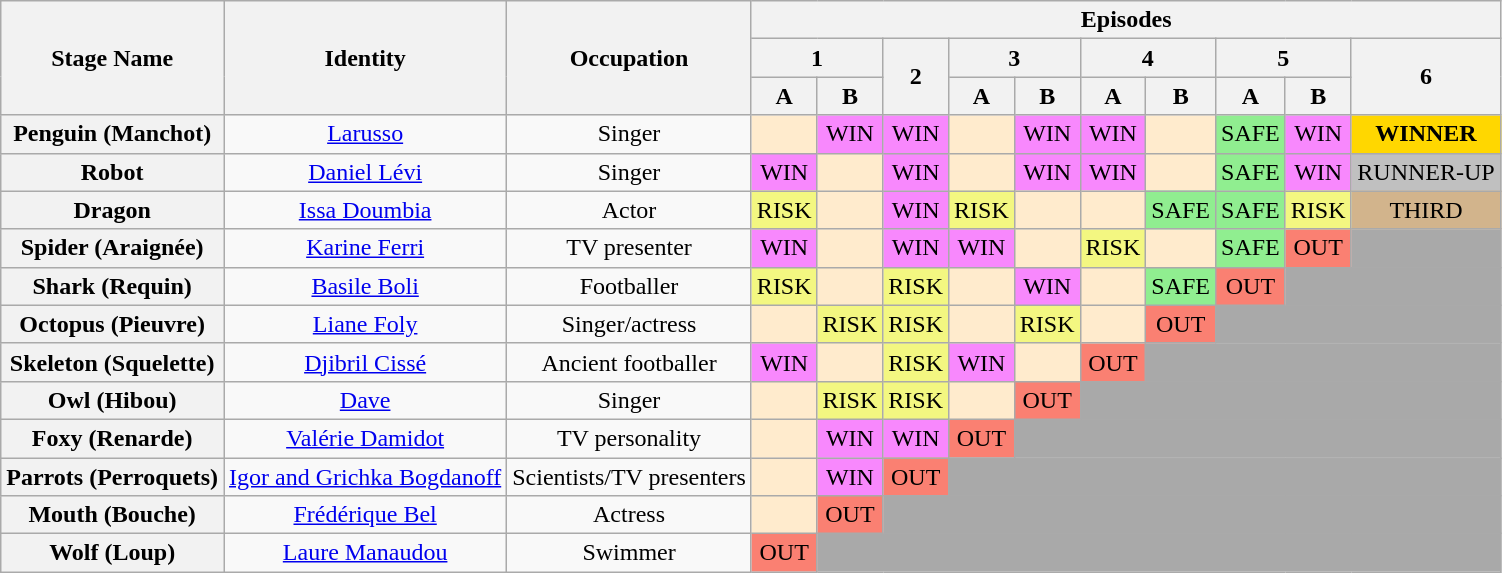<table class="wikitable" style="text-align:center; ">
<tr>
<th Rowspan=3>Stage Name</th>
<th Rowspan=3>Identity</th>
<th Rowspan=3>Occupation</th>
<th colspan="10">Episodes</th>
</tr>
<tr>
<th colspan=2>1</th>
<th Rowspan=2>2</th>
<th colspan=2>3</th>
<th colspan=2>4</th>
<th colspan=2>5</th>
<th rowspan=2>6</th>
</tr>
<tr>
<th>A</th>
<th>B</th>
<th>A</th>
<th>B</th>
<th>A</th>
<th>B</th>
<th>A</th>
<th>B</th>
</tr>
<tr>
<th>Penguin (Manchot)</th>
<td><a href='#'>Larusso</a></td>
<td>Singer</td>
<td bgcolor="#FFEBCD"></td>
<td bgcolor="#F888FD">WIN</td>
<td bgcolor="#F888FD">WIN</td>
<td bgcolor="#FFEBCD"></td>
<td bgcolor="#F888FD">WIN</td>
<td bgcolor="#F888FD">WIN</td>
<td bgcolor="#FFEBCD"></td>
<td bgcolor="lightgreen">SAFE</td>
<td bgcolor="#F888FD">WIN</td>
<td bgcolor="gold"><strong>WINNER</strong></td>
</tr>
<tr>
<th>Robot</th>
<td><a href='#'>Daniel Lévi</a></td>
<td>Singer</td>
<td bgcolor="#F888FD">WIN</td>
<td bgcolor="#FFEBCD"></td>
<td bgcolor="#F888FD">WIN</td>
<td bgcolor="#FFEBCD"></td>
<td bgcolor="#F888FD">WIN</td>
<td bgcolor="#F888FD">WIN</td>
<td bgcolor="#FFEBCD"></td>
<td bgcolor="lightgreen">SAFE</td>
<td bgcolor="#F888FD">WIN</td>
<td bgcolor="silver">RUNNER-UP</td>
</tr>
<tr>
<th>Dragon</th>
<td><a href='#'>Issa Doumbia</a></td>
<td>Actor</td>
<td bgcolor="#F3F781">RISK</td>
<td bgcolor="#FFEBCD"></td>
<td bgcolor="#F888FD">WIN</td>
<td bgcolor="#F3F781">RISK</td>
<td bgcolor="#FFEBCD"></td>
<td bgcolor="#FFEBCD"></td>
<td bgcolor="lightgreen">SAFE</td>
<td bgcolor="lightgreen">SAFE</td>
<td bgcolor="#F3F781">RISK</td>
<td style="width:10%; background:tan;">THIRD</td>
</tr>
<tr>
<th>Spider (Araignée)</th>
<td><a href='#'>Karine Ferri</a></td>
<td>TV presenter</td>
<td bgcolor="#F888FD">WIN</td>
<td bgcolor=#FFEBCD></td>
<td bgcolor="#F888FD">WIN</td>
<td bgcolor="#F888FD">WIN</td>
<td bgcolor=#FFEBCD></td>
<td bgcolor="#F3F781">RISK</td>
<td bgcolor=#FFEBCD></td>
<td bgcolor= lightgreen>SAFE</td>
<td bgcolor=salmon>OUT</td>
<td colspan="1" style="background:darkgray;"></td>
</tr>
<tr>
<th>Shark (Requin)</th>
<td><a href='#'>Basile Boli</a></td>
<td>Footballer</td>
<td bgcolor="#F3F781">RISK</td>
<td bgcolor=#FFEBCD></td>
<td bgcolor="#F3F781">RISK</td>
<td bgcolor=#FFEBCD></td>
<td bgcolor="#F888FD">WIN</td>
<td bgcolor=#FFEBCD></td>
<td bgcolor= lightgreen>SAFE</td>
<td bgcolor=salmon>OUT</td>
<td colspan="2" style="background:darkgray;"></td>
</tr>
<tr>
<th>Octopus (Pieuvre)</th>
<td><a href='#'>Liane Foly</a></td>
<td>Singer/actress</td>
<td bgcolor=#FFEBCD></td>
<td bgcolor="#F3F781">RISK</td>
<td bgcolor="#F3F781">RISK</td>
<td bgcolor=#FFEBCD></td>
<td bgcolor="#F3F781">RISK</td>
<td bgcolor=#FFEBCD></td>
<td bgcolor=salmon>OUT</td>
<td colspan="3" style="background:darkgray;"></td>
</tr>
<tr>
<th>Skeleton (Squelette)</th>
<td><a href='#'>Djibril Cissé</a></td>
<td>Ancient footballer</td>
<td bgcolor="#F888FD">WIN</td>
<td bgcolor=#FFEBCD></td>
<td bgcolor="#F3F781">RISK</td>
<td bgcolor="#F888FD">WIN</td>
<td bgcolor=#FFEBCD></td>
<td bgcolor=salmon>OUT</td>
<td colspan="4" style="background:darkgray;"></td>
</tr>
<tr>
<th>Owl (Hibou)</th>
<td><a href='#'>Dave</a></td>
<td>Singer</td>
<td bgcolor=#FFEBCD></td>
<td bgcolor="#F3F781">RISK</td>
<td bgcolor="#F3F781">RISK</td>
<td bgcolor=#FFEBCD></td>
<td bgcolor=salmon>OUT</td>
<td colspan="5" style="background:darkgray;"></td>
</tr>
<tr>
<th>Foxy (Renarde)</th>
<td><a href='#'>Valérie Damidot</a></td>
<td>TV personality</td>
<td bgcolor=#FFEBCD></td>
<td bgcolor="#F888FD">WIN</td>
<td bgcolor="#F888FD">WIN</td>
<td bgcolor=salmon>OUT</td>
<td colspan="6" style="background:darkgray;"></td>
</tr>
<tr>
<th>Parrots (Perroquets)</th>
<td><a href='#'>Igor and Grichka Bogdanoff</a></td>
<td>Scientists/TV presenters</td>
<td bgcolor=#FFEBCD></td>
<td bgcolor="#F888FD">WIN</td>
<td bgcolor=salmon>OUT</td>
<td colspan="7" style="background:darkgray;"></td>
</tr>
<tr>
<th>Mouth (Bouche)</th>
<td><a href='#'>Frédérique Bel</a></td>
<td>Actress</td>
<td bgcolor=#FFEBCD></td>
<td bgcolor=salmon>OUT</td>
<td colspan="8" style="background:darkgray;"></td>
</tr>
<tr>
<th>Wolf (Loup)</th>
<td><a href='#'>Laure Manaudou</a></td>
<td>Swimmer</td>
<td bgcolor=salmon>OUT</td>
<td colspan="9" style="background:darkgray;"></td>
</tr>
</table>
